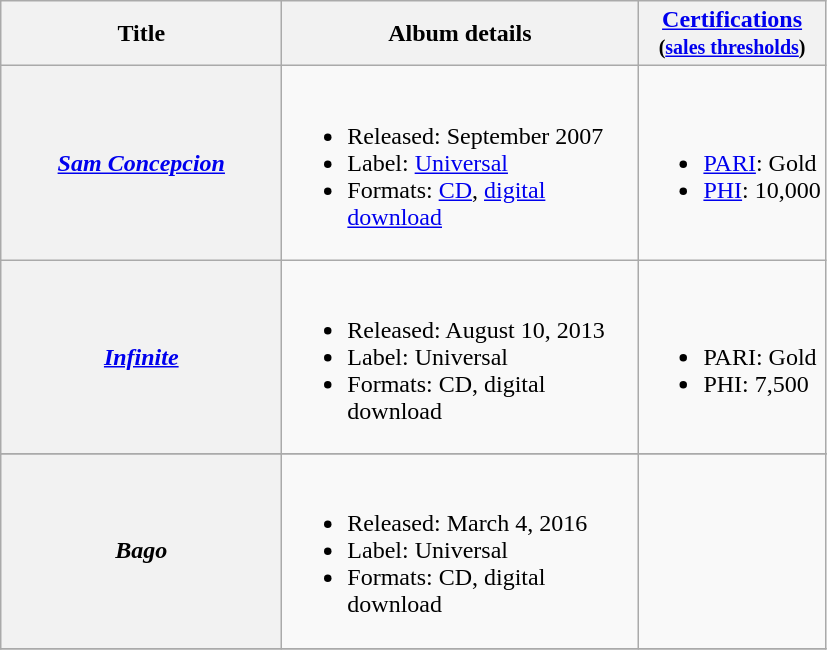<table class="wikitable plainrowheaders" style="text-align:center;" border="1">
<tr>
<th scope="col" width="180">Title</th>
<th scope="col" width="230">Album details</th>
<th scope="col"><a href='#'>Certifications</a><br><small>(<a href='#'>sales thresholds</a>)</small></th>
</tr>
<tr>
<th scope="row"><em><a href='#'>Sam Concepcion</a></em></th>
<td align="left"><br><ul><li>Released: September 2007</li><li>Label: <a href='#'>Universal</a></li><li>Formats: <a href='#'>CD</a>, <a href='#'>digital download</a></li></ul></td>
<td align="left"><br><ul><li><a href='#'>PARI</a>: Gold</li><li><a href='#'>PHI</a>: 10,000</li></ul></td>
</tr>
<tr>
<th scope="row"><em><a href='#'>Infinite</a></em></th>
<td align="left"><br><ul><li>Released: August 10, 2013</li><li>Label: Universal</li><li>Formats: CD, digital download</li></ul></td>
<td align="left"><br><ul><li>PARI: Gold</li><li>PHI: 7,500</li></ul></td>
</tr>
<tr>
</tr>
<tr>
<th scope="row"><em>Bago</em></th>
<td align="left"><br><ul><li>Released: March 4, 2016</li><li>Label: Universal</li><li>Formats: CD, digital download</li></ul></td>
<td align="left"></td>
</tr>
<tr>
</tr>
</table>
